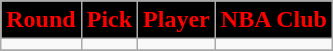<table class="wikitable" style="text-align:center">
<tr>
<th style="background:black;color:red;">Round</th>
<th style="background:black;color:red;">Pick</th>
<th style="background:black;color:red;">Player</th>
<th style="background:black;color:red;">NBA Club</th>
</tr>
<tr>
<td></td>
<td></td>
<td></td>
<td></td>
</tr>
<tr>
</tr>
</table>
